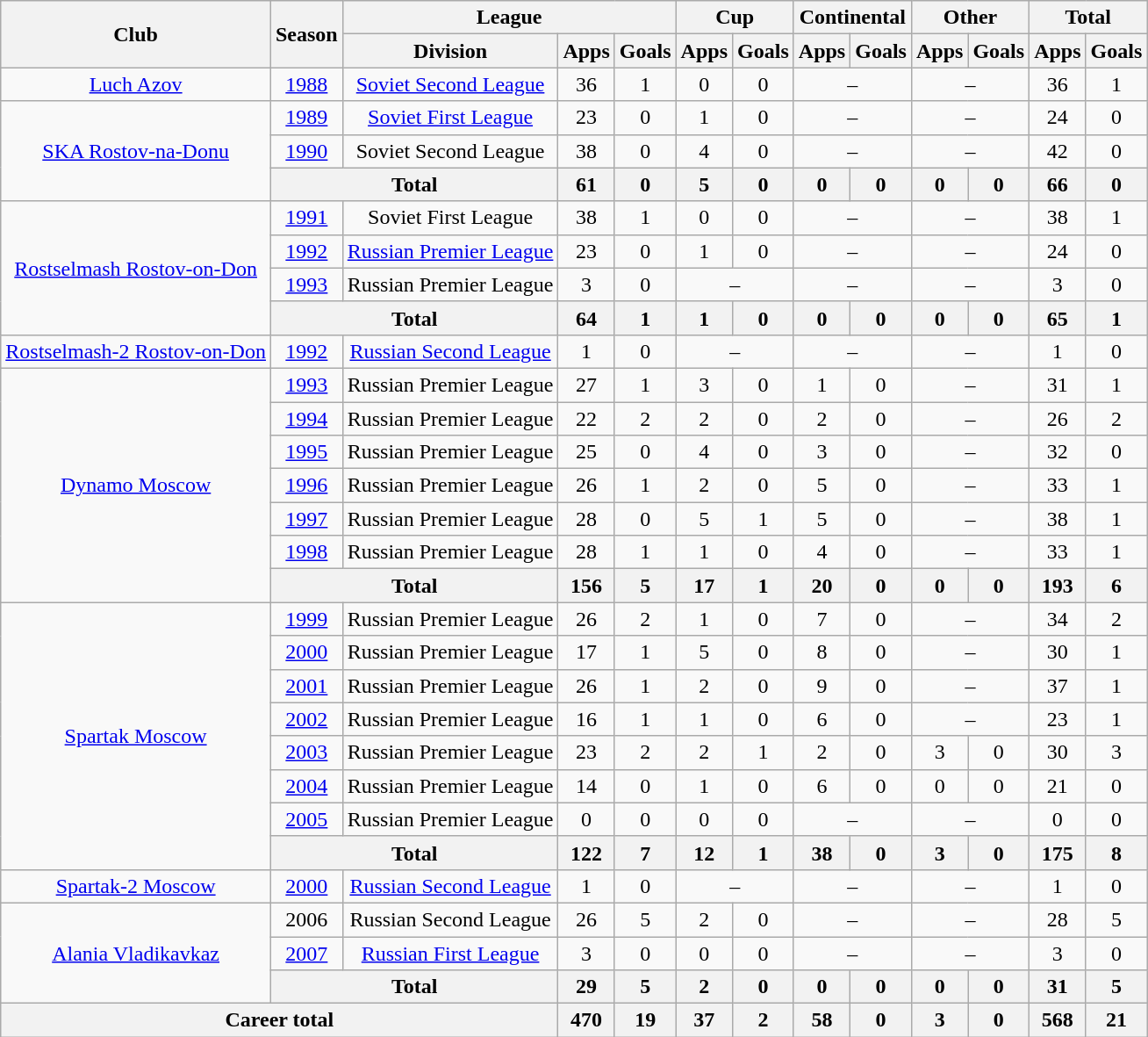<table class="wikitable" style="text-align: center;">
<tr>
<th rowspan=2>Club</th>
<th rowspan=2>Season</th>
<th colspan=3>League</th>
<th colspan=2>Cup</th>
<th colspan=2>Continental</th>
<th colspan=2>Other</th>
<th colspan=2>Total</th>
</tr>
<tr>
<th>Division</th>
<th>Apps</th>
<th>Goals</th>
<th>Apps</th>
<th>Goals</th>
<th>Apps</th>
<th>Goals</th>
<th>Apps</th>
<th>Goals</th>
<th>Apps</th>
<th>Goals</th>
</tr>
<tr>
<td><a href='#'>Luch Azov</a></td>
<td><a href='#'>1988</a></td>
<td><a href='#'>Soviet Second League</a></td>
<td>36</td>
<td>1</td>
<td>0</td>
<td>0</td>
<td colspan=2>–</td>
<td colspan=2>–</td>
<td>36</td>
<td>1</td>
</tr>
<tr>
<td rowspan="3"><a href='#'>SKA Rostov-na-Donu</a></td>
<td><a href='#'>1989</a></td>
<td><a href='#'>Soviet First League</a></td>
<td>23</td>
<td>0</td>
<td>1</td>
<td>0</td>
<td colspan=2>–</td>
<td colspan=2>–</td>
<td>24</td>
<td>0</td>
</tr>
<tr>
<td><a href='#'>1990</a></td>
<td>Soviet Second League</td>
<td>38</td>
<td>0</td>
<td>4</td>
<td>0</td>
<td colspan=2>–</td>
<td colspan=2>–</td>
<td>42</td>
<td>0</td>
</tr>
<tr>
<th colspan=2>Total</th>
<th>61</th>
<th>0</th>
<th>5</th>
<th>0</th>
<th>0</th>
<th>0</th>
<th>0</th>
<th>0</th>
<th>66</th>
<th>0</th>
</tr>
<tr>
<td rowspan="4"><a href='#'>Rostselmash Rostov-on-Don</a></td>
<td><a href='#'>1991</a></td>
<td>Soviet First League</td>
<td>38</td>
<td>1</td>
<td>0</td>
<td>0</td>
<td colspan=2>–</td>
<td colspan=2>–</td>
<td>38</td>
<td>1</td>
</tr>
<tr>
<td><a href='#'>1992</a></td>
<td><a href='#'>Russian Premier League</a></td>
<td>23</td>
<td>0</td>
<td>1</td>
<td>0</td>
<td colspan=2>–</td>
<td colspan=2>–</td>
<td>24</td>
<td>0</td>
</tr>
<tr>
<td><a href='#'>1993</a></td>
<td>Russian Premier League</td>
<td>3</td>
<td>0</td>
<td colspan=2>–</td>
<td colspan=2>–</td>
<td colspan=2>–</td>
<td>3</td>
<td>0</td>
</tr>
<tr>
<th colspan=2>Total</th>
<th>64</th>
<th>1</th>
<th>1</th>
<th>0</th>
<th>0</th>
<th>0</th>
<th>0</th>
<th>0</th>
<th>65</th>
<th>1</th>
</tr>
<tr>
<td><a href='#'>Rostselmash-2 Rostov-on-Don</a></td>
<td><a href='#'>1992</a></td>
<td><a href='#'>Russian Second League</a></td>
<td>1</td>
<td>0</td>
<td colspan=2>–</td>
<td colspan=2>–</td>
<td colspan=2>–</td>
<td>1</td>
<td>0</td>
</tr>
<tr>
<td rowspan="7"><a href='#'>Dynamo Moscow</a></td>
<td><a href='#'>1993</a></td>
<td>Russian Premier League</td>
<td>27</td>
<td>1</td>
<td>3</td>
<td>0</td>
<td>1</td>
<td>0</td>
<td colspan=2>–</td>
<td>31</td>
<td>1</td>
</tr>
<tr>
<td><a href='#'>1994</a></td>
<td>Russian Premier League</td>
<td>22</td>
<td>2</td>
<td>2</td>
<td>0</td>
<td>2</td>
<td>0</td>
<td colspan=2>–</td>
<td>26</td>
<td>2</td>
</tr>
<tr>
<td><a href='#'>1995</a></td>
<td>Russian Premier League</td>
<td>25</td>
<td>0</td>
<td>4</td>
<td>0</td>
<td>3</td>
<td>0</td>
<td colspan=2>–</td>
<td>32</td>
<td>0</td>
</tr>
<tr>
<td><a href='#'>1996</a></td>
<td>Russian Premier League</td>
<td>26</td>
<td>1</td>
<td>2</td>
<td>0</td>
<td>5</td>
<td>0</td>
<td colspan=2>–</td>
<td>33</td>
<td>1</td>
</tr>
<tr>
<td><a href='#'>1997</a></td>
<td>Russian Premier League</td>
<td>28</td>
<td>0</td>
<td>5</td>
<td>1</td>
<td>5</td>
<td>0</td>
<td colspan=2>–</td>
<td>38</td>
<td>1</td>
</tr>
<tr>
<td><a href='#'>1998</a></td>
<td>Russian Premier League</td>
<td>28</td>
<td>1</td>
<td>1</td>
<td>0</td>
<td>4</td>
<td>0</td>
<td colspan=2>–</td>
<td>33</td>
<td>1</td>
</tr>
<tr>
<th colspan=2>Total</th>
<th>156</th>
<th>5</th>
<th>17</th>
<th>1</th>
<th>20</th>
<th>0</th>
<th>0</th>
<th>0</th>
<th>193</th>
<th>6</th>
</tr>
<tr>
<td rowspan="8"><a href='#'>Spartak Moscow</a></td>
<td><a href='#'>1999</a></td>
<td>Russian Premier League</td>
<td>26</td>
<td>2</td>
<td>1</td>
<td>0</td>
<td>7</td>
<td>0</td>
<td colspan=2>–</td>
<td>34</td>
<td>2</td>
</tr>
<tr>
<td><a href='#'>2000</a></td>
<td>Russian Premier League</td>
<td>17</td>
<td>1</td>
<td>5</td>
<td>0</td>
<td>8</td>
<td>0</td>
<td colspan=2>–</td>
<td>30</td>
<td>1</td>
</tr>
<tr>
<td><a href='#'>2001</a></td>
<td>Russian Premier League</td>
<td>26</td>
<td>1</td>
<td>2</td>
<td>0</td>
<td>9</td>
<td>0</td>
<td colspan=2>–</td>
<td>37</td>
<td>1</td>
</tr>
<tr>
<td><a href='#'>2002</a></td>
<td>Russian Premier League</td>
<td>16</td>
<td>1</td>
<td>1</td>
<td>0</td>
<td>6</td>
<td>0</td>
<td colspan=2>–</td>
<td>23</td>
<td>1</td>
</tr>
<tr>
<td><a href='#'>2003</a></td>
<td>Russian Premier League</td>
<td>23</td>
<td>2</td>
<td>2</td>
<td>1</td>
<td>2</td>
<td>0</td>
<td>3</td>
<td>0</td>
<td>30</td>
<td>3</td>
</tr>
<tr>
<td><a href='#'>2004</a></td>
<td>Russian Premier League</td>
<td>14</td>
<td>0</td>
<td>1</td>
<td>0</td>
<td>6</td>
<td>0</td>
<td>0</td>
<td>0</td>
<td>21</td>
<td>0</td>
</tr>
<tr>
<td><a href='#'>2005</a></td>
<td>Russian Premier League</td>
<td>0</td>
<td>0</td>
<td>0</td>
<td>0</td>
<td colspan=2>–</td>
<td colspan=2>–</td>
<td>0</td>
<td>0</td>
</tr>
<tr>
<th colspan=2>Total</th>
<th>122</th>
<th>7</th>
<th>12</th>
<th>1</th>
<th>38</th>
<th>0</th>
<th>3</th>
<th>0</th>
<th>175</th>
<th>8</th>
</tr>
<tr>
<td><a href='#'>Spartak-2 Moscow</a></td>
<td><a href='#'>2000</a></td>
<td><a href='#'>Russian Second League</a></td>
<td>1</td>
<td>0</td>
<td colspan=2>–</td>
<td colspan=2>–</td>
<td colspan=2>–</td>
<td>1</td>
<td>0</td>
</tr>
<tr>
<td rowspan="3"><a href='#'>Alania Vladikavkaz</a></td>
<td>2006</td>
<td>Russian Second League</td>
<td>26</td>
<td>5</td>
<td>2</td>
<td>0</td>
<td colspan=2>–</td>
<td colspan=2>–</td>
<td>28</td>
<td>5</td>
</tr>
<tr>
<td><a href='#'>2007</a></td>
<td><a href='#'>Russian First League</a></td>
<td>3</td>
<td>0</td>
<td>0</td>
<td>0</td>
<td colspan=2>–</td>
<td colspan=2>–</td>
<td>3</td>
<td>0</td>
</tr>
<tr>
<th colspan=2>Total</th>
<th>29</th>
<th>5</th>
<th>2</th>
<th>0</th>
<th>0</th>
<th>0</th>
<th>0</th>
<th>0</th>
<th>31</th>
<th>5</th>
</tr>
<tr>
<th colspan=3>Career total</th>
<th>470</th>
<th>19</th>
<th>37</th>
<th>2</th>
<th>58</th>
<th>0</th>
<th>3</th>
<th>0</th>
<th>568</th>
<th>21</th>
</tr>
</table>
